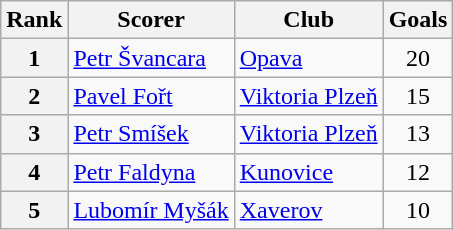<table class="wikitable" style="text-align:center">
<tr>
<th>Rank</th>
<th>Scorer</th>
<th>Club</th>
<th>Goals</th>
</tr>
<tr>
<th>1</th>
<td align="left"> <a href='#'>Petr Švancara</a></td>
<td align="left"><a href='#'>Opava</a></td>
<td>20</td>
</tr>
<tr>
<th>2</th>
<td align="left"> <a href='#'>Pavel Fořt</a></td>
<td align="left"><a href='#'>Viktoria Plzeň</a></td>
<td>15</td>
</tr>
<tr>
<th>3</th>
<td align="left"> <a href='#'>Petr Smíšek</a></td>
<td align="left"><a href='#'>Viktoria Plzeň</a></td>
<td>13</td>
</tr>
<tr>
<th>4</th>
<td align="left"> <a href='#'>Petr Faldyna</a></td>
<td align="left"><a href='#'>Kunovice</a></td>
<td>12</td>
</tr>
<tr>
<th>5</th>
<td align="left"> <a href='#'>Lubomír Myšák</a></td>
<td align="left"><a href='#'>Xaverov</a></td>
<td>10</td>
</tr>
</table>
